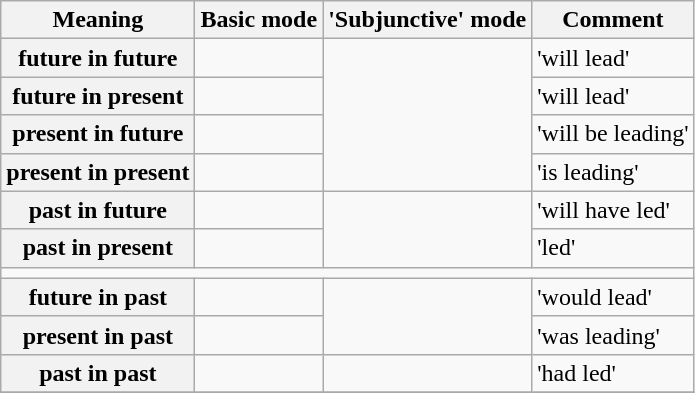<table class="wikitable">
<tr>
<th>Meaning</th>
<th>Basic mode</th>
<th>'Subjunctive' mode</th>
<th>Comment</th>
</tr>
<tr>
<th rowspan=1>future in future</th>
<td rowspan=1></td>
<td rowspan=4><strong></strong></td>
<td rowspan=1>'will lead'</td>
</tr>
<tr>
<th rowspan=1>future in present</th>
<td rowspan=1></td>
<td rowspan=1>'will lead'</td>
</tr>
<tr>
<th rowspan=1>present in future</th>
<td rowspan=1></td>
<td rowspan=1>'will be leading'</td>
</tr>
<tr>
<th rowspan=1>present in present</th>
<td rowspan=1></td>
<td rowspan=1>'is leading'</td>
</tr>
<tr>
<th rowspan=1>past in future</th>
<td rowspan=1></td>
<td rowspan=2><strong></strong></td>
<td rowspan=1>'will have led'</td>
</tr>
<tr>
<th rowspan=1>past in present</th>
<td rowspan=1></td>
<td rowspan=1>'led'</td>
</tr>
<tr>
<td colspan=4></td>
</tr>
<tr>
<th rowspan=1>future in past</th>
<td rowspan=1></td>
<td rowspan=2><strong></strong></td>
<td rowspan=1>'would lead'</td>
</tr>
<tr>
<th rowspan=1>present in past</th>
<td rowspan=1></td>
<td rowspan=1>'was leading'</td>
</tr>
<tr>
<th rowspan=1>past in past</th>
<td rowspan=1></td>
<td><strong></strong></td>
<td rowspan=1>'had led'</td>
</tr>
<tr>
</tr>
</table>
